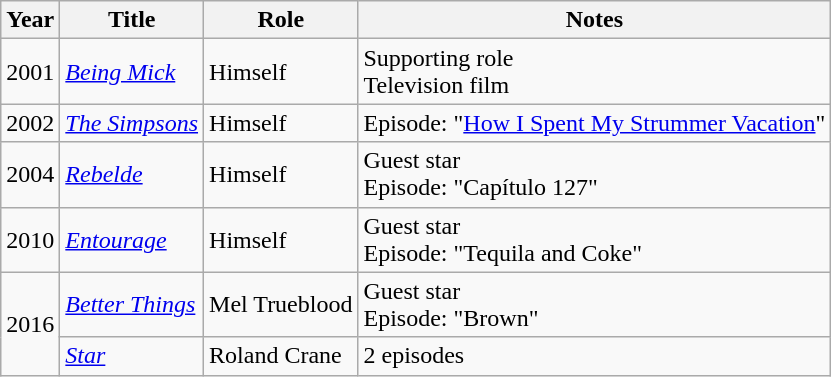<table class="wikitable">
<tr>
<th>Year</th>
<th>Title</th>
<th>Role</th>
<th>Notes</th>
</tr>
<tr>
<td>2001</td>
<td><em><a href='#'>Being Mick</a></em></td>
<td>Himself</td>
<td>Supporting role<br>Television film</td>
</tr>
<tr>
<td>2002</td>
<td><em><a href='#'>The Simpsons</a></em></td>
<td>Himself</td>
<td>Episode: "<a href='#'>How I Spent My Strummer Vacation</a>"</td>
</tr>
<tr>
<td>2004</td>
<td><em><a href='#'>Rebelde</a></em></td>
<td>Himself</td>
<td>Guest star<br>Episode: "Capítulo 127"</td>
</tr>
<tr>
<td>2010</td>
<td><em><a href='#'>Entourage</a></em></td>
<td>Himself</td>
<td>Guest star<br>Episode: "Tequila and Coke"</td>
</tr>
<tr>
<td rowspan="2">2016</td>
<td><em><a href='#'>Better Things</a></em></td>
<td>Mel Trueblood</td>
<td>Guest star<br>Episode: "Brown"</td>
</tr>
<tr>
<td><em><a href='#'>Star</a></em></td>
<td>Roland Crane</td>
<td>2 episodes</td>
</tr>
</table>
